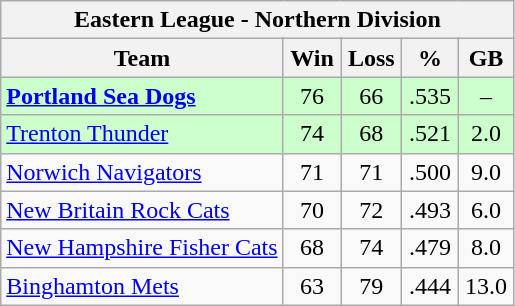<table class="wikitable">
<tr>
<th colspan="5">Eastern League - Northern Division</th>
</tr>
<tr>
<th width="55%">Team</th>
<th>Win</th>
<th>Loss</th>
<th>%</th>
<th>GB</th>
</tr>
<tr align=center bgcolor="#CCFFCC">
<td align=left><strong><a href='#'>Portland Sea Dogs</a></strong></td>
<td>76</td>
<td>66</td>
<td>.535</td>
<td>–</td>
</tr>
<tr align=center bgcolor="#CCFFCC">
<td align=left><a href='#'>Trenton Thunder</a></td>
<td>74</td>
<td>68</td>
<td>.521</td>
<td>2.0</td>
</tr>
<tr align=center>
<td align=left><a href='#'>Norwich Navigators</a></td>
<td>71</td>
<td>71</td>
<td>.500</td>
<td>9.0</td>
</tr>
<tr align=center>
<td align=left><a href='#'>New Britain Rock Cats</a></td>
<td>70</td>
<td>72</td>
<td>.493</td>
<td>6.0</td>
</tr>
<tr align=center>
<td align=left><a href='#'>New Hampshire Fisher Cats</a></td>
<td>68</td>
<td>74</td>
<td>.479</td>
<td>8.0</td>
</tr>
<tr align=center>
<td align=left><a href='#'>Binghamton Mets</a></td>
<td>63</td>
<td>79</td>
<td>.444</td>
<td>13.0</td>
</tr>
</table>
